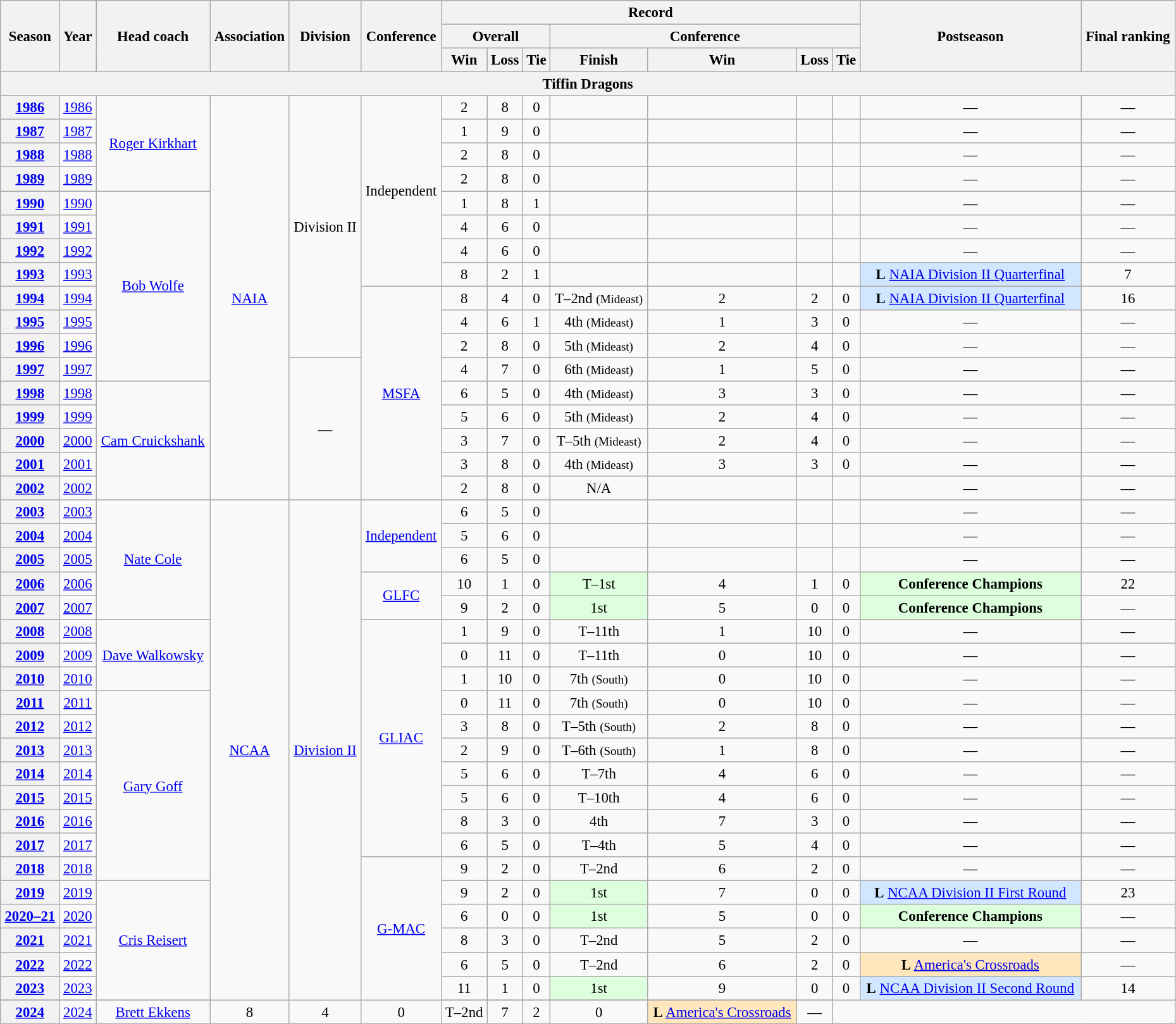<table class="wikitable" style="font-size: 95%; width:98%;text-align:center;">
<tr>
<th rowspan="3">Season</th>
<th rowspan="3">Year</th>
<th rowspan="3">Head coach</th>
<th rowspan="3">Association</th>
<th rowspan="3">Division</th>
<th rowspan="3">Conference</th>
<th colspan="7">Record</th>
<th rowspan="3">Postseason</th>
<th rowspan="3">Final ranking</th>
</tr>
<tr>
<th colspan="3">Overall</th>
<th colspan="4">Conference</th>
</tr>
<tr>
<th>Win</th>
<th>Loss</th>
<th>Tie</th>
<th>Finish</th>
<th>Win</th>
<th>Loss</th>
<th>Tie</th>
</tr>
<tr>
<th colspan=15 style=>Tiffin Dragons</th>
</tr>
<tr>
<th><a href='#'>1986</a></th>
<td><a href='#'>1986</a></td>
<td rowspan="4"><a href='#'>Roger Kirkhart</a></td>
<td rowspan="17"><a href='#'>NAIA</a></td>
<td rowspan="11">Division II</td>
<td rowspan="8">Independent</td>
<td>2</td>
<td>8</td>
<td>0</td>
<td></td>
<td></td>
<td></td>
<td></td>
<td>—</td>
<td>—</td>
</tr>
<tr>
<th><a href='#'>1987</a></th>
<td><a href='#'>1987</a></td>
<td>1</td>
<td>9</td>
<td>0</td>
<td></td>
<td></td>
<td></td>
<td></td>
<td>—</td>
<td>—</td>
</tr>
<tr>
<th><a href='#'>1988</a></th>
<td><a href='#'>1988</a></td>
<td>2</td>
<td>8</td>
<td>0</td>
<td></td>
<td></td>
<td></td>
<td></td>
<td>—</td>
<td>—</td>
</tr>
<tr>
<th><a href='#'>1989</a></th>
<td><a href='#'>1989</a></td>
<td>2</td>
<td>8</td>
<td>0</td>
<td></td>
<td></td>
<td></td>
<td></td>
<td>—</td>
<td>—</td>
</tr>
<tr>
<th><a href='#'>1990</a></th>
<td><a href='#'>1990</a></td>
<td rowspan="8"><a href='#'>Bob Wolfe</a></td>
<td>1</td>
<td>8</td>
<td>1</td>
<td></td>
<td></td>
<td></td>
<td></td>
<td>—</td>
<td>—</td>
</tr>
<tr>
<th><a href='#'>1991</a></th>
<td><a href='#'>1991</a></td>
<td>4</td>
<td>6</td>
<td>0</td>
<td></td>
<td></td>
<td></td>
<td></td>
<td>—</td>
<td>—</td>
</tr>
<tr>
<th><a href='#'>1992</a></th>
<td><a href='#'>1992</a></td>
<td>4</td>
<td>6</td>
<td>0</td>
<td></td>
<td></td>
<td></td>
<td></td>
<td>—</td>
<td>—</td>
</tr>
<tr>
<th><a href='#'>1993</a></th>
<td><a href='#'>1993</a></td>
<td>8</td>
<td>2</td>
<td>1</td>
<td></td>
<td></td>
<td></td>
<td></td>
<td bgcolor="#d0e7ff"><strong>L</strong> <a href='#'>NAIA Division II Quarterfinal</a></td>
<td>7</td>
</tr>
<tr>
<th><a href='#'>1994</a></th>
<td><a href='#'>1994</a></td>
<td rowspan="9"><a href='#'>MSFA</a></td>
<td>8</td>
<td>4</td>
<td>0</td>
<td>T–2nd <small>(Mideast)</small></td>
<td>2</td>
<td>2</td>
<td>0</td>
<td bgcolor="#d0e7ff"><strong>L</strong> <a href='#'>NAIA Division II Quarterfinal</a></td>
<td>16</td>
</tr>
<tr>
<th><a href='#'>1995</a></th>
<td><a href='#'>1995</a></td>
<td>4</td>
<td>6</td>
<td>1</td>
<td>4th <small>(Mideast)</small></td>
<td>1</td>
<td>3</td>
<td>0</td>
<td>—</td>
<td>—</td>
</tr>
<tr>
<th><a href='#'>1996</a></th>
<td><a href='#'>1996</a></td>
<td>2</td>
<td>8</td>
<td>0</td>
<td>5th <small>(Mideast)</small></td>
<td>2</td>
<td>4</td>
<td>0</td>
<td>—</td>
<td>—</td>
</tr>
<tr>
<th><a href='#'>1997</a></th>
<td><a href='#'>1997</a></td>
<td rowspan="6">—</td>
<td>4</td>
<td>7</td>
<td>0</td>
<td>6th <small>(Mideast)</small></td>
<td>1</td>
<td>5</td>
<td>0</td>
<td>—</td>
<td>—</td>
</tr>
<tr>
<th><a href='#'>1998</a></th>
<td><a href='#'>1998</a></td>
<td rowspan="5"><a href='#'>Cam Cruickshank</a></td>
<td>6</td>
<td>5</td>
<td>0</td>
<td>4th <small>(Mideast)</small></td>
<td>3</td>
<td>3</td>
<td>0</td>
<td>—</td>
<td>—</td>
</tr>
<tr>
<th><a href='#'>1999</a></th>
<td><a href='#'>1999</a></td>
<td>5</td>
<td>6</td>
<td>0</td>
<td>5th <small>(Mideast)</small></td>
<td>2</td>
<td>4</td>
<td>0</td>
<td>—</td>
<td>—</td>
</tr>
<tr>
<th><a href='#'>2000</a></th>
<td><a href='#'>2000</a></td>
<td>3</td>
<td>7</td>
<td>0</td>
<td>T–5th <small>(Mideast)</small></td>
<td>2</td>
<td>4</td>
<td>0</td>
<td>—</td>
<td>—</td>
</tr>
<tr>
<th><a href='#'>2001</a></th>
<td><a href='#'>2001</a></td>
<td>3</td>
<td>8</td>
<td>0</td>
<td>4th <small>(Mideast)</small></td>
<td>3</td>
<td>3</td>
<td>0</td>
<td>—</td>
<td>—</td>
</tr>
<tr>
<th><a href='#'>2002</a></th>
<td><a href='#'>2002</a></td>
<td>2</td>
<td>8</td>
<td>0</td>
<td>N/A</td>
<td></td>
<td></td>
<td></td>
<td>—</td>
<td>—</td>
</tr>
<tr>
<th><a href='#'>2003</a></th>
<td><a href='#'>2003</a></td>
<td rowspan="5"><a href='#'>Nate Cole</a></td>
<td rowspan="22"><a href='#'>NCAA</a></td>
<td rowspan="22"><a href='#'>Division II</a></td>
<td rowspan="3"><a href='#'>Independent</a></td>
<td>6</td>
<td>5</td>
<td>0</td>
<td></td>
<td></td>
<td></td>
<td></td>
<td>—</td>
<td>—</td>
</tr>
<tr>
<th><a href='#'>2004</a></th>
<td><a href='#'>2004</a></td>
<td>5</td>
<td>6</td>
<td>0</td>
<td></td>
<td></td>
<td></td>
<td></td>
<td>—</td>
<td>—</td>
</tr>
<tr>
<th><a href='#'>2005</a></th>
<td><a href='#'>2005</a></td>
<td>6</td>
<td>5</td>
<td>0</td>
<td></td>
<td></td>
<td></td>
<td></td>
<td>—</td>
<td>—</td>
</tr>
<tr>
<th><a href='#'>2006</a></th>
<td><a href='#'>2006</a></td>
<td rowspan="2"><a href='#'>GLFC</a></td>
<td>10</td>
<td>1</td>
<td>0</td>
<td bgcolor="#ddffdd">T–1st</td>
<td>4</td>
<td>1</td>
<td>0</td>
<td bgcolor="#ddffdd"><strong>Conference Champions</strong></td>
<td>22</td>
</tr>
<tr>
<th><a href='#'>2007</a></th>
<td><a href='#'>2007</a></td>
<td>9</td>
<td>2</td>
<td>0</td>
<td bgcolor="#ddffdd">1st</td>
<td>5</td>
<td>0</td>
<td>0</td>
<td bgcolor="#ddffdd"><strong>Conference Champions</strong></td>
<td>—</td>
</tr>
<tr>
<th><a href='#'>2008</a></th>
<td><a href='#'>2008</a></td>
<td rowspan="3"><a href='#'>Dave Walkowsky</a></td>
<td rowspan="10"><a href='#'>GLIAC</a></td>
<td>1</td>
<td>9</td>
<td>0</td>
<td>T–11th</td>
<td>1</td>
<td>10</td>
<td>0</td>
<td>—</td>
<td>—</td>
</tr>
<tr>
<th><a href='#'>2009</a></th>
<td><a href='#'>2009</a></td>
<td>0</td>
<td>11</td>
<td>0</td>
<td>T–11th</td>
<td>0</td>
<td>10</td>
<td>0</td>
<td>—</td>
<td>—</td>
</tr>
<tr>
<th><a href='#'>2010</a></th>
<td><a href='#'>2010</a></td>
<td>1</td>
<td>10</td>
<td>0</td>
<td>7th <small>(South)</small></td>
<td>0</td>
<td>10</td>
<td>0</td>
<td>—</td>
<td>—</td>
</tr>
<tr>
<th><a href='#'>2011</a></th>
<td><a href='#'>2011</a></td>
<td rowspan="8"><a href='#'>Gary Goff</a></td>
<td>0</td>
<td>11</td>
<td>0</td>
<td>7th <small>(South)</small></td>
<td>0</td>
<td>10</td>
<td>0</td>
<td>—</td>
<td>—</td>
</tr>
<tr>
<th><a href='#'>2012</a></th>
<td><a href='#'>2012</a></td>
<td>3</td>
<td>8</td>
<td>0</td>
<td>T–5th <small>(South)</small></td>
<td>2</td>
<td>8</td>
<td>0</td>
<td>—</td>
<td>—</td>
</tr>
<tr>
<th><a href='#'>2013</a></th>
<td><a href='#'>2013</a></td>
<td>2</td>
<td>9</td>
<td>0</td>
<td>T–6th <small>(South)</small></td>
<td>1</td>
<td>8</td>
<td>0</td>
<td>—</td>
<td>—</td>
</tr>
<tr>
<th><a href='#'>2014</a></th>
<td><a href='#'>2014</a></td>
<td>5</td>
<td>6</td>
<td>0</td>
<td>T–7th</td>
<td>4</td>
<td>6</td>
<td>0</td>
<td>—</td>
<td>—</td>
</tr>
<tr>
<th><a href='#'>2015</a></th>
<td><a href='#'>2015</a></td>
<td>5</td>
<td>6</td>
<td>0</td>
<td>T–10th</td>
<td>4</td>
<td>6</td>
<td>0</td>
<td>—</td>
<td>—</td>
</tr>
<tr>
<th><a href='#'>2016</a></th>
<td><a href='#'>2016</a></td>
<td>8</td>
<td>3</td>
<td>0</td>
<td>4th</td>
<td>7</td>
<td>3</td>
<td>0</td>
<td>—</td>
<td>—</td>
</tr>
<tr>
<th><a href='#'>2017</a></th>
<td><a href='#'>2017</a></td>
<td>6</td>
<td>5</td>
<td>0</td>
<td>T–4th</td>
<td>5</td>
<td>4</td>
<td>0</td>
<td>—</td>
<td>—</td>
</tr>
<tr>
<th><a href='#'>2018</a></th>
<td><a href='#'>2018</a></td>
<td rowspan="7"><a href='#'>G-MAC</a></td>
<td>9</td>
<td>2</td>
<td>0</td>
<td>T–2nd</td>
<td>6</td>
<td>2</td>
<td>0</td>
<td>—</td>
<td>—</td>
</tr>
<tr>
<th><a href='#'>2019</a></th>
<td><a href='#'>2019</a></td>
<td rowspan="5"><a href='#'>Cris Reisert</a></td>
<td>9</td>
<td>2</td>
<td>0</td>
<td bgcolor="#ddffdd">1st</td>
<td>7</td>
<td>0</td>
<td>0</td>
<td bgcolor="#d0e7ff"><strong>L</strong> <a href='#'>NCAA Division II First Round</a></td>
<td>23</td>
</tr>
<tr>
<th><a href='#'>2020–21</a></th>
<td><a href='#'>2020</a></td>
<td>6</td>
<td>0</td>
<td>0</td>
<td bgcolor="#ddffdd">1st</td>
<td>5</td>
<td>0</td>
<td>0</td>
<td bgcolor="#ddffdd"><strong>Conference Champions</strong></td>
<td>—</td>
</tr>
<tr>
<th><a href='#'>2021</a></th>
<td><a href='#'>2021</a></td>
<td>8</td>
<td>3</td>
<td>0</td>
<td>T–2nd</td>
<td>5</td>
<td>2</td>
<td>0</td>
<td>—</td>
<td>—</td>
</tr>
<tr>
<th><a href='#'>2022</a></th>
<td><a href='#'>2022</a></td>
<td>6</td>
<td>5</td>
<td>0</td>
<td>T–2nd</td>
<td>6</td>
<td>2</td>
<td>0</td>
<td bgcolor="#ffe6bd"><strong>L</strong> <a href='#'>America's Crossroads</a></td>
<td>—</td>
</tr>
<tr>
<th><a href='#'>2023</a></th>
<td><a href='#'>2023</a></td>
<td>11</td>
<td>1</td>
<td>0</td>
<td bgcolor="#ddffdd">1st</td>
<td>9</td>
<td>0</td>
<td>0</td>
<td bgcolor="#d0e7ff"><strong>L</strong> <a href='#'>NCAA Division II Second Round</a></td>
<td>14</td>
</tr>
<tr>
</tr>
<tr>
<th><a href='#'>2024</a></th>
<td><a href='#'>2024</a></td>
<td rowspan="2"><a href='#'>Brett Ekkens</a></td>
<td>8</td>
<td>4</td>
<td>0</td>
<td>T–2nd</td>
<td>7</td>
<td>2</td>
<td>0</td>
<td bgcolor="#ffe6bd"><strong>L</strong> <a href='#'>America's Crossroads</a></td>
<td>—</td>
</tr>
<tr>
</tr>
</table>
